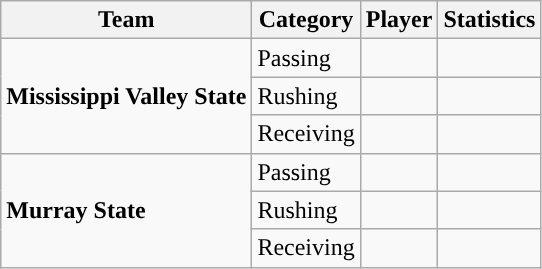<table class="wikitable" style="float: left;">
<tr>
<th>Team</th>
<th>Category</th>
<th>Player</th>
<th>Statistics</th>
</tr>
<tr>
<td rowspan=3><strong>Mississippi Valley State</strong></td>
<td>Passing</td>
<td> </td>
<td> </td>
</tr>
<tr>
<td>Rushing</td>
<td> </td>
<td> </td>
</tr>
<tr>
<td>Receiving</td>
<td> </td>
<td> </td>
</tr>
<tr>
<td rowspan=3><strong>Murray State</strong></td>
<td>Passing</td>
<td> </td>
<td> </td>
</tr>
<tr>
<td>Rushing</td>
<td> </td>
<td> </td>
</tr>
<tr>
<td>Receiving</td>
<td> </td>
<td> </td>
</tr>
</table>
